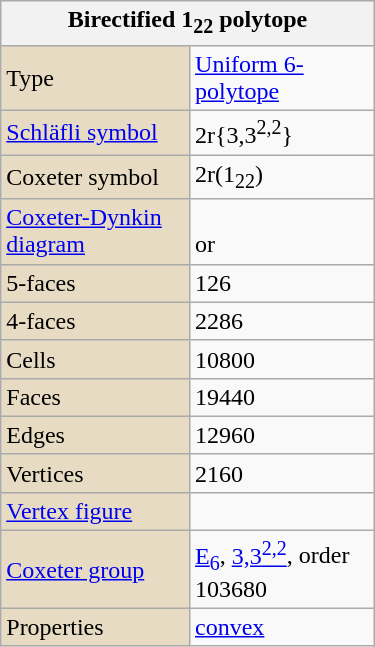<table class="wikitable" align="right" style="margin-left:10px" width="250">
<tr>
<th bgcolor=#e7dcc3 colspan=2>Birectified 1<sub>22</sub> polytope</th>
</tr>
<tr>
<td bgcolor=#e7dcc3>Type</td>
<td><a href='#'>Uniform 6-polytope</a></td>
</tr>
<tr>
<td bgcolor=#e7dcc3><a href='#'>Schläfli symbol</a></td>
<td>2r{3,3<sup>2,2</sup>}</td>
</tr>
<tr>
<td bgcolor=#e7dcc3>Coxeter symbol</td>
<td>2r(1<sub>22</sub>)</td>
</tr>
<tr>
<td bgcolor=#e7dcc3><a href='#'>Coxeter-Dynkin diagram</a></td>
<td><br>or </td>
</tr>
<tr>
<td bgcolor=#e7dcc3>5-faces</td>
<td>126</td>
</tr>
<tr>
<td bgcolor=#e7dcc3>4-faces</td>
<td>2286</td>
</tr>
<tr>
<td bgcolor=#e7dcc3>Cells</td>
<td>10800</td>
</tr>
<tr>
<td bgcolor=#e7dcc3>Faces</td>
<td>19440</td>
</tr>
<tr>
<td bgcolor=#e7dcc3>Edges</td>
<td>12960</td>
</tr>
<tr>
<td bgcolor=#e7dcc3>Vertices</td>
<td>2160</td>
</tr>
<tr>
<td bgcolor=#e7dcc3><a href='#'>Vertex figure</a></td>
<td></td>
</tr>
<tr>
<td bgcolor=#e7dcc3><a href='#'>Coxeter group</a></td>
<td><a href='#'>E<sub>6</sub></a>, <a href='#'>3,3<sup>2,2</sup></a>, order 103680</td>
</tr>
<tr>
<td bgcolor=#e7dcc3>Properties</td>
<td><a href='#'>convex</a></td>
</tr>
</table>
